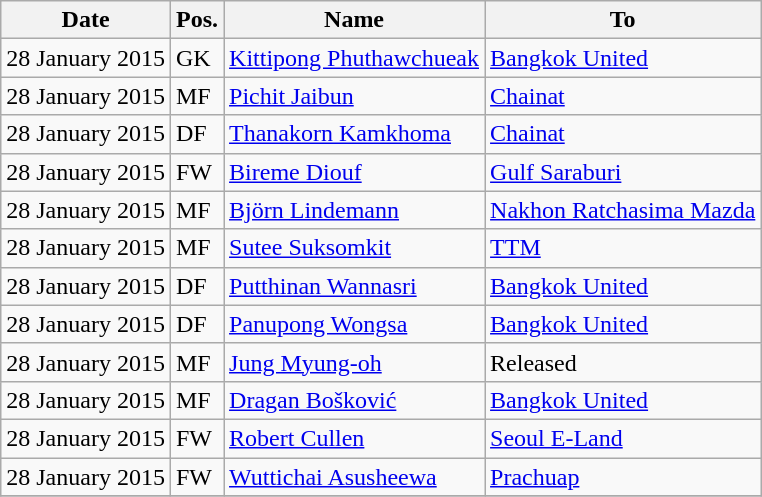<table class="wikitable">
<tr>
<th>Date</th>
<th>Pos.</th>
<th>Name</th>
<th>To</th>
</tr>
<tr>
<td>28 January 2015</td>
<td>GK</td>
<td> <a href='#'>Kittipong Phuthawchueak</a></td>
<td> <a href='#'>Bangkok United</a></td>
</tr>
<tr>
<td>28 January 2015</td>
<td>MF</td>
<td> <a href='#'>Pichit Jaibun</a></td>
<td> <a href='#'>Chainat</a></td>
</tr>
<tr>
<td>28 January 2015</td>
<td>DF</td>
<td> <a href='#'>Thanakorn Kamkhoma</a></td>
<td> <a href='#'>Chainat</a></td>
</tr>
<tr>
<td>28 January 2015</td>
<td>FW</td>
<td> <a href='#'>Bireme Diouf</a></td>
<td> <a href='#'>Gulf Saraburi</a></td>
</tr>
<tr>
<td>28 January 2015</td>
<td>MF</td>
<td> <a href='#'>Björn Lindemann</a></td>
<td> <a href='#'>Nakhon Ratchasima Mazda</a></td>
</tr>
<tr>
<td>28 January 2015</td>
<td>MF</td>
<td> <a href='#'>Sutee Suksomkit</a></td>
<td> <a href='#'>TTM</a></td>
</tr>
<tr>
<td>28 January 2015</td>
<td>DF</td>
<td> <a href='#'>Putthinan Wannasri</a></td>
<td> <a href='#'>Bangkok United</a></td>
</tr>
<tr>
<td>28 January 2015</td>
<td>DF</td>
<td> <a href='#'>Panupong Wongsa</a></td>
<td> <a href='#'>Bangkok United</a></td>
</tr>
<tr>
<td>28 January 2015</td>
<td>MF</td>
<td> <a href='#'>Jung Myung-oh</a></td>
<td>Released</td>
</tr>
<tr>
<td>28 January 2015</td>
<td>MF</td>
<td> <a href='#'>Dragan Bošković</a></td>
<td> <a href='#'>Bangkok United</a></td>
</tr>
<tr>
<td>28 January 2015</td>
<td>FW</td>
<td> <a href='#'>Robert Cullen</a></td>
<td> <a href='#'>Seoul E-Land</a></td>
</tr>
<tr>
<td>28 January 2015</td>
<td>FW</td>
<td> <a href='#'>Wuttichai Asusheewa</a></td>
<td> <a href='#'>Prachuap</a></td>
</tr>
<tr>
</tr>
</table>
